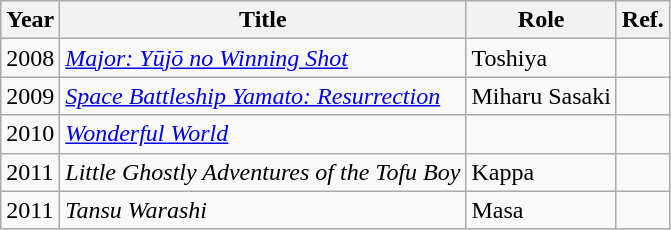<table class="wikitable sortable plainrowheaders">
<tr>
<th scope="col">Year</th>
<th scope="col">Title</th>
<th scope="col">Role</th>
<th scope="col" class="unsortable">Ref.</th>
</tr>
<tr>
<td>2008</td>
<td><em><a href='#'>Major: Yūjō no Winning Shot</a></em></td>
<td>Toshiya</td>
<td></td>
</tr>
<tr>
<td>2009</td>
<td><em><a href='#'>Space Battleship Yamato: Resurrection</a></em></td>
<td>Miharu Sasaki</td>
<td></td>
</tr>
<tr>
<td>2010</td>
<td><em><a href='#'>Wonderful World</a></em></td>
<td></td>
<td></td>
</tr>
<tr>
<td>2011</td>
<td><em>Little Ghostly Adventures of the Tofu Boy</em></td>
<td>Kappa</td>
<td></td>
</tr>
<tr>
<td>2011</td>
<td><em>Tansu Warashi</em></td>
<td>Masa</td>
<td></td>
</tr>
</table>
